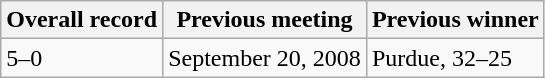<table class="wikitable">
<tr>
<th>Overall record</th>
<th>Previous meeting</th>
<th>Previous winner</th>
</tr>
<tr>
<td>5–0</td>
<td>September 20, 2008</td>
<td>Purdue, 32–25</td>
</tr>
</table>
